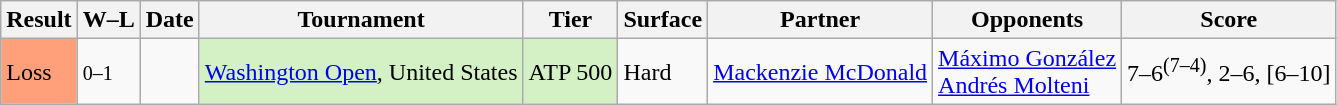<table class="wikitable">
<tr>
<th>Result</th>
<th class="unsortable">W–L</th>
<th>Date</th>
<th>Tournament</th>
<th>Tier</th>
<th>Surface</th>
<th>Partner</th>
<th>Opponents</th>
<th class="unsortable">Score</th>
</tr>
<tr>
<td style=background:#ffa07a>Loss</td>
<td><small>0–1</small></td>
<td><a href='#'></a></td>
<td style=background:#d4f1c5><a href='#'>Washington Open</a>, United States</td>
<td style=background:#d4f1c5>ATP 500</td>
<td>Hard</td>
<td> <a href='#'>Mackenzie McDonald</a></td>
<td> <a href='#'>Máximo González</a><br> <a href='#'>Andrés Molteni</a></td>
<td>7–6<sup>(7–4)</sup>, 2–6, [6–10]</td>
</tr>
</table>
